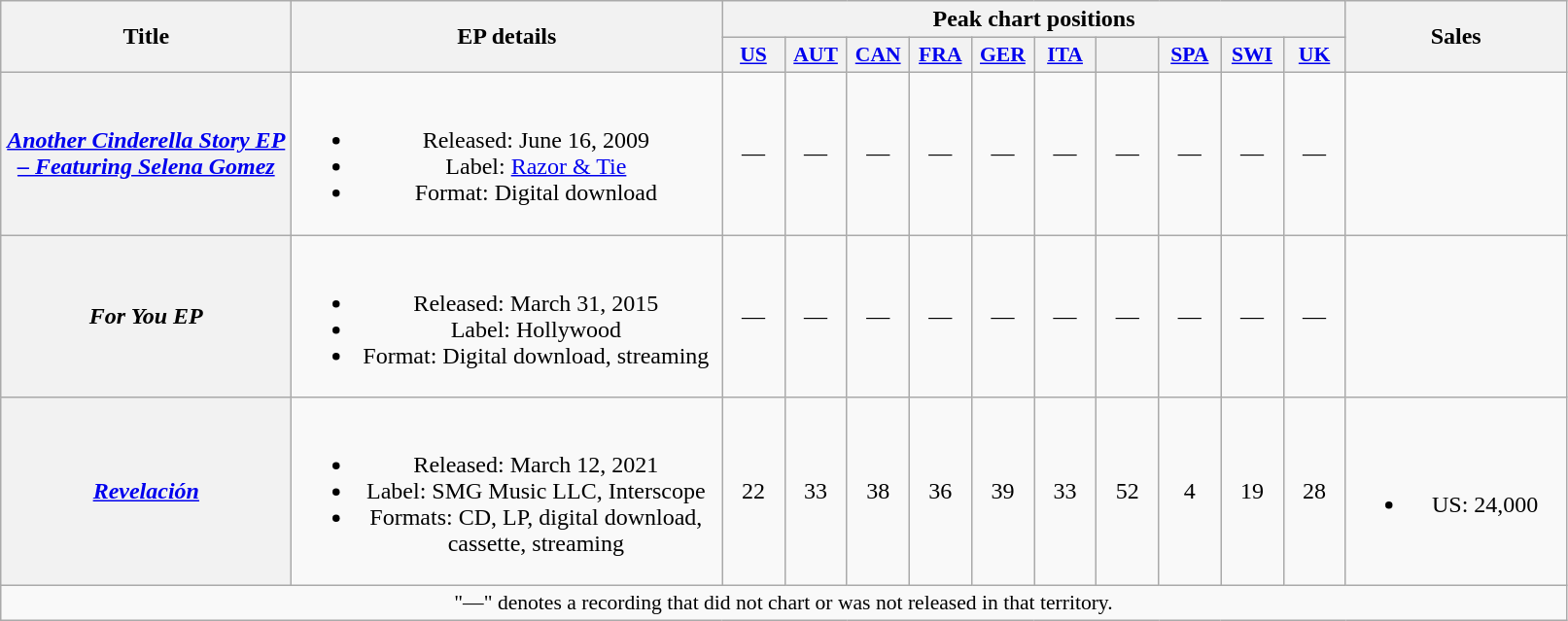<table class="wikitable plainrowheaders" style="text-align:center;">
<tr>
<th scope="col" rowspan="2" style="width:12em;">Title</th>
<th scope="col" rowspan="2" style="width:18em;">EP details</th>
<th scope="col" colspan="10">Peak chart positions</th>
<th scope="col" rowspan="2" style="width:9em;">Sales</th>
</tr>
<tr>
<th scope="col" style="width:2.5em;font-size:90%;"><a href='#'>US</a><br></th>
<th scope="col" style="width:2.5em;font-size:90%;"><a href='#'>AUT</a><br></th>
<th scope="col" style="width:2.5em;font-size:90%;"><a href='#'>CAN</a><br></th>
<th scope="col" style="width:2.5em;font-size:90%;"><a href='#'>FRA</a><br></th>
<th scope="col" style="width:2.5em;font-size:90%;"><a href='#'>GER</a><br></th>
<th scope="col" style="width:2.5em;font-size:90%;"><a href='#'>ITA</a><br></th>
<th scope="col" style="width:2.5em;font-size:90%;"><a href='#'></a><br></th>
<th scope="col" style="width:2.5em;font-size:90%;"><a href='#'>SPA</a><br></th>
<th scope="col" style="width:2.5em;font-size:90%;"><a href='#'>SWI</a><br></th>
<th scope="col" style="width:2.5em;font-size:90%;"><a href='#'>UK</a><br></th>
</tr>
<tr>
<th scope="row"><em><a href='#'>Another Cinderella Story EP – Featuring Selena Gomez</a></em></th>
<td><br><ul><li>Released: June 16, 2009</li><li>Label: <a href='#'>Razor & Tie</a></li><li>Format: Digital download</li></ul></td>
<td>—</td>
<td>—</td>
<td>—</td>
<td>—</td>
<td>—</td>
<td>—</td>
<td>—</td>
<td>—</td>
<td>—</td>
<td>—</td>
<td></td>
</tr>
<tr>
<th scope="row"><em>For You EP</em></th>
<td><br><ul><li>Released: March 31, 2015</li><li>Label: Hollywood</li><li>Format: Digital download, streaming</li></ul></td>
<td>—</td>
<td>—</td>
<td>—</td>
<td>—</td>
<td>—</td>
<td>—</td>
<td>—</td>
<td>—</td>
<td>—</td>
<td>—</td>
<td></td>
</tr>
<tr>
<th scope="row"><em><a href='#'>Revelación</a></em></th>
<td><br><ul><li>Released: March 12, 2021</li><li>Label: SMG Music LLC, Interscope</li><li>Formats: CD, LP, digital download, cassette, streaming</li></ul></td>
<td>22</td>
<td>33</td>
<td>38</td>
<td>36</td>
<td>39</td>
<td>33</td>
<td>52</td>
<td>4</td>
<td>19</td>
<td>28</td>
<td><br><ul><li>US: 24,000</li></ul></td>
</tr>
<tr>
<td colspan="14" style="font-size:90%">"—" denotes a recording that did not chart or was not released in that territory.</td>
</tr>
</table>
